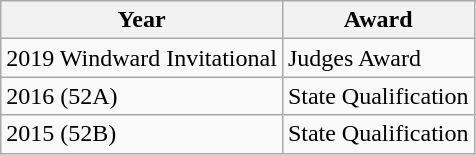<table class= "wikitable">
<tr>
<th>Year</th>
<th>Award</th>
</tr>
<tr>
<td>2019 Windward Invitational</td>
<td>Judges Award</td>
</tr>
<tr>
<td>2016 (52A)</td>
<td>State Qualification</td>
</tr>
<tr>
<td>2015 (52B)</td>
<td>State Qualification</td>
</tr>
</table>
